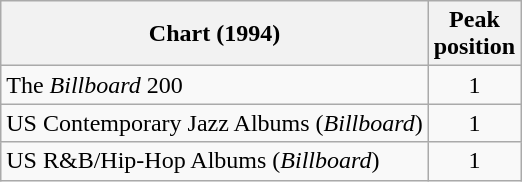<table class="wikitable">
<tr>
<th>Chart (1994)</th>
<th>Peak<br>position</th>
</tr>
<tr>
<td>The <em>Billboard</em> 200</td>
<td style="text-align:center;">1</td>
</tr>
<tr>
<td>US Contemporary Jazz Albums (<em>Billboard</em>)</td>
<td style="text-align:center;">1</td>
</tr>
<tr>
<td>US R&B/Hip-Hop Albums (<em>Billboard</em>)</td>
<td style="text-align:center;">1</td>
</tr>
</table>
